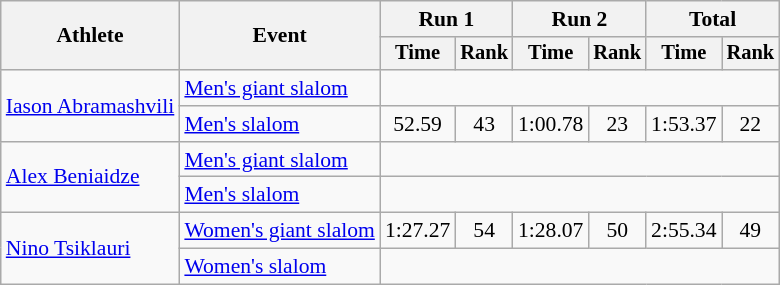<table class="wikitable" style="font-size:90%">
<tr>
<th rowspan=2>Athlete</th>
<th rowspan=2>Event</th>
<th colspan=2>Run 1</th>
<th colspan=2>Run 2</th>
<th colspan=2>Total</th>
</tr>
<tr style="font-size:95%">
<th>Time</th>
<th>Rank</th>
<th>Time</th>
<th>Rank</th>
<th>Time</th>
<th>Rank</th>
</tr>
<tr align=center>
<td align=left rowspan=2><a href='#'>Iason Abramashvili</a></td>
<td align=left><a href='#'>Men's giant slalom</a></td>
<td colspan="6"></td>
</tr>
<tr align=center>
<td align=left><a href='#'>Men's slalom</a></td>
<td>52.59</td>
<td>43</td>
<td>1:00.78</td>
<td>23</td>
<td>1:53.37</td>
<td>22</td>
</tr>
<tr align=center>
<td align=left rowspan=2><a href='#'>Alex Beniaidze</a></td>
<td align=left><a href='#'>Men's giant slalom</a></td>
<td colspan="6"></td>
</tr>
<tr align=center>
<td align=left><a href='#'>Men's slalom</a></td>
<td colspan="6"></td>
</tr>
<tr align=center>
<td align=left rowspan=2><a href='#'>Nino Tsiklauri</a></td>
<td align=left><a href='#'>Women's giant slalom</a></td>
<td>1:27.27</td>
<td>54</td>
<td>1:28.07</td>
<td>50</td>
<td>2:55.34</td>
<td>49</td>
</tr>
<tr align=center>
<td align=left><a href='#'>Women's slalom</a></td>
<td colspan=6></td>
</tr>
</table>
